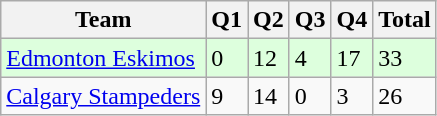<table class="wikitable">
<tr>
<th>Team</th>
<th>Q1</th>
<th>Q2</th>
<th>Q3</th>
<th>Q4</th>
<th>Total</th>
</tr>
<tr style="background-color:#DDFFDD">
<td><a href='#'>Edmonton Eskimos</a></td>
<td>0</td>
<td>12</td>
<td>4</td>
<td>17</td>
<td>33</td>
</tr>
<tr>
<td><a href='#'>Calgary Stampeders</a></td>
<td>9</td>
<td>14</td>
<td>0</td>
<td>3</td>
<td>26</td>
</tr>
</table>
